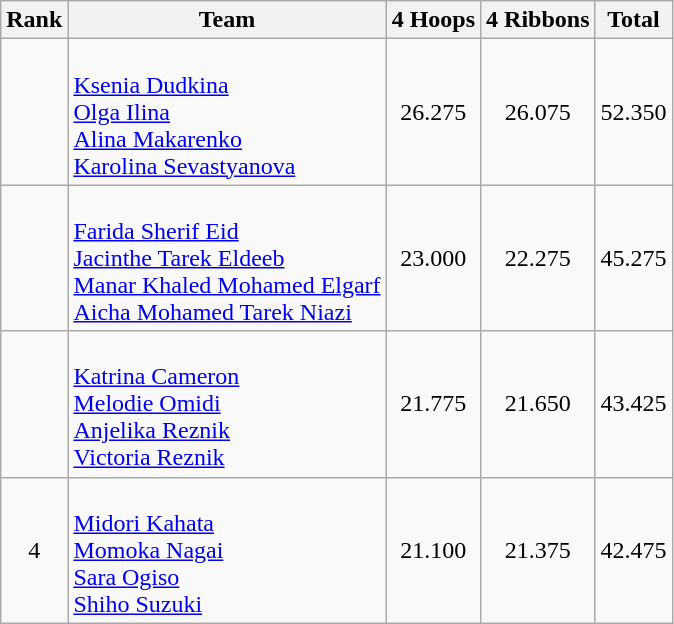<table class="wikitable sortable" style="text-align:center">
<tr>
<th>Rank</th>
<th>Team</th>
<th>4 Hoops</th>
<th>4 Ribbons</th>
<th>Total</th>
</tr>
<tr>
<td></td>
<td align=left><br><a href='#'>Ksenia Dudkina</a><br><a href='#'>Olga Ilina</a><br><a href='#'>Alina Makarenko</a><br><a href='#'>Karolina Sevastyanova</a></td>
<td>26.275</td>
<td>26.075</td>
<td>52.350</td>
</tr>
<tr>
<td></td>
<td align=left><br><a href='#'>Farida Sherif Eid</a><br><a href='#'>Jacinthe Tarek Eldeeb</a><br><a href='#'>Manar Khaled Mohamed Elgarf</a><br><a href='#'>Aicha Mohamed Tarek Niazi</a></td>
<td>23.000</td>
<td>22.275</td>
<td>45.275</td>
</tr>
<tr>
<td></td>
<td align=left><br><a href='#'>Katrina Cameron</a><br><a href='#'>Melodie Omidi</a><br><a href='#'>Anjelika Reznik</a><br><a href='#'>Victoria Reznik</a></td>
<td>21.775</td>
<td>21.650</td>
<td>43.425</td>
</tr>
<tr>
<td>4</td>
<td align=left><br><a href='#'>Midori Kahata</a><br><a href='#'>Momoka Nagai</a><br><a href='#'>Sara Ogiso</a><br><a href='#'>Shiho Suzuki</a></td>
<td>21.100</td>
<td>21.375</td>
<td>42.475</td>
</tr>
</table>
